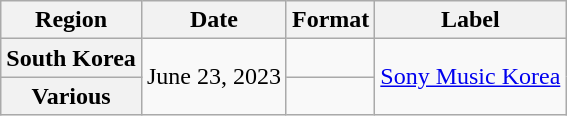<table class="wikitable plainrowheaders" style="text-align:center">
<tr>
<th>Region</th>
<th>Date</th>
<th>Format</th>
<th>Label</th>
</tr>
<tr>
<th scope="row">South Korea</th>
<td rowspan="2">June 23, 2023</td>
<td></td>
<td rowspan="2"><a href='#'>Sony Music Korea</a></td>
</tr>
<tr>
<th scope="row">Various</th>
<td></td>
</tr>
</table>
